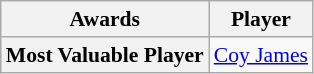<table class="wikitable" style="font-size:90%;">
<tr>
<th>Awards</th>
<th>Player</th>
</tr>
<tr>
<th>Most Valuable Player</th>
<td> <a href='#'>Coy James</a></td>
</tr>
</table>
